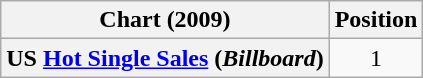<table class="wikitable plainrowheaders" style="text-align:center;">
<tr>
<th>Chart (2009)</th>
<th>Position</th>
</tr>
<tr>
<th scope="row">US <a href='#'>Hot Single Sales</a> (<em>Billboard</em>)</th>
<td>1</td>
</tr>
</table>
